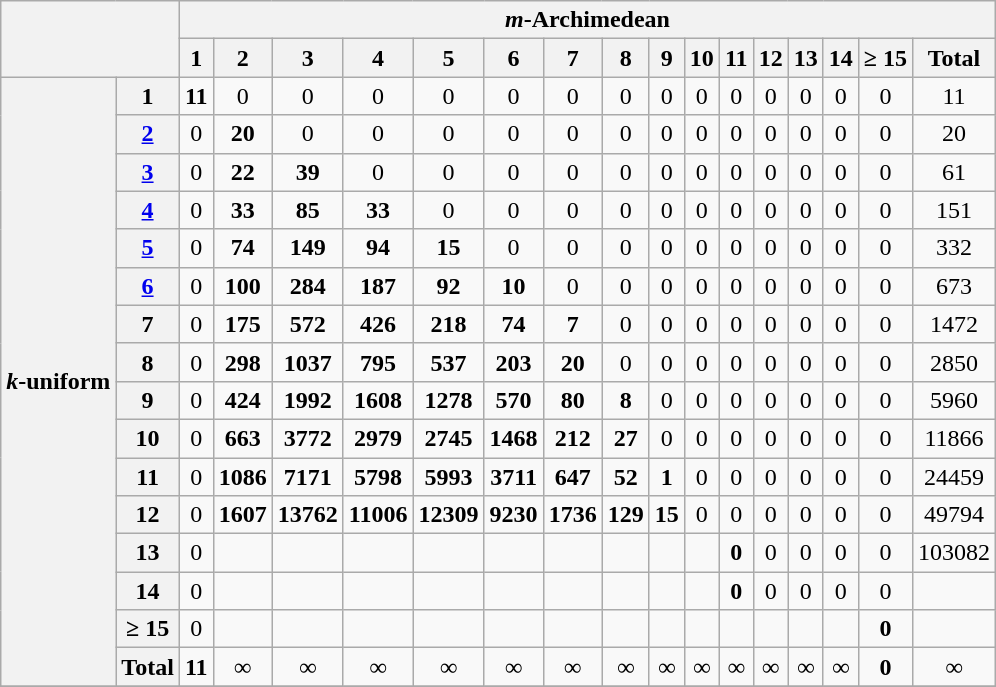<table class="wikitable" align=left style="margin: auto; text-align:center;">
<tr>
<th colspan=2 rowspan=2></th>
<th colspan="16"><em>m</em>-Archimedean</th>
</tr>
<tr>
<th>1</th>
<th>2</th>
<th>3</th>
<th>4</th>
<th>5</th>
<th>6</th>
<th>7</th>
<th>8</th>
<th>9</th>
<th>10</th>
<th>11</th>
<th>12</th>
<th>13</th>
<th>14</th>
<th>≥ 15</th>
<th>Total</th>
</tr>
<tr>
<th rowspan="16"><em>k</em>-uniform</th>
<th scope="row">1</th>
<td><strong>11</strong></td>
<td>0</td>
<td>0</td>
<td>0</td>
<td>0</td>
<td>0</td>
<td>0</td>
<td>0</td>
<td>0</td>
<td>0</td>
<td>0</td>
<td>0</td>
<td>0</td>
<td>0</td>
<td>0</td>
<td>11</td>
</tr>
<tr>
<th scope="row"><a href='#'>2</a></th>
<td>0</td>
<td><strong>20</strong></td>
<td>0</td>
<td>0</td>
<td>0</td>
<td>0</td>
<td>0</td>
<td>0</td>
<td>0</td>
<td>0</td>
<td>0</td>
<td>0</td>
<td>0</td>
<td>0</td>
<td>0</td>
<td>20</td>
</tr>
<tr>
<th scope="row"><a href='#'>3</a></th>
<td>0</td>
<td><strong>22</strong></td>
<td><strong>39</strong></td>
<td>0</td>
<td>0</td>
<td>0</td>
<td>0</td>
<td>0</td>
<td>0</td>
<td>0</td>
<td>0</td>
<td>0</td>
<td>0</td>
<td>0</td>
<td>0</td>
<td>61</td>
</tr>
<tr>
<th scope="row"><a href='#'>4</a></th>
<td>0</td>
<td><strong>33</strong></td>
<td><strong>85</strong></td>
<td><strong>33</strong></td>
<td>0</td>
<td>0</td>
<td>0</td>
<td>0</td>
<td>0</td>
<td>0</td>
<td>0</td>
<td>0</td>
<td>0</td>
<td>0</td>
<td>0</td>
<td>151</td>
</tr>
<tr>
<th scope="row"><a href='#'>5</a></th>
<td>0</td>
<td><strong>74</strong></td>
<td><strong>149</strong></td>
<td><strong>94</strong></td>
<td><strong>15</strong></td>
<td>0</td>
<td>0</td>
<td>0</td>
<td>0</td>
<td>0</td>
<td>0</td>
<td>0</td>
<td>0</td>
<td>0</td>
<td>0</td>
<td>332</td>
</tr>
<tr>
<th scope="row"><a href='#'>6</a></th>
<td>0</td>
<td><strong>100</strong></td>
<td><strong>284</strong></td>
<td><strong>187</strong></td>
<td><strong>92</strong></td>
<td><strong>10</strong></td>
<td>0</td>
<td>0</td>
<td>0</td>
<td>0</td>
<td>0</td>
<td>0</td>
<td>0</td>
<td>0</td>
<td>0</td>
<td>673</td>
</tr>
<tr>
<th scope="row">7</th>
<td>0</td>
<td><strong>175</strong></td>
<td><strong>572</strong></td>
<td><strong>426</strong></td>
<td><strong>218</strong></td>
<td><strong>74</strong></td>
<td><strong>7</strong></td>
<td>0</td>
<td>0</td>
<td>0</td>
<td>0</td>
<td>0</td>
<td>0</td>
<td>0</td>
<td>0</td>
<td>1472</td>
</tr>
<tr>
<th scope="row">8</th>
<td>0</td>
<td><strong>298</strong></td>
<td><strong>1037</strong></td>
<td><strong>795</strong></td>
<td><strong>537</strong></td>
<td><strong>203</strong></td>
<td><strong>20</strong></td>
<td 0>0</td>
<td>0</td>
<td>0</td>
<td>0</td>
<td>0</td>
<td>0</td>
<td>0</td>
<td>0</td>
<td>2850</td>
</tr>
<tr>
<th scope="row">9</th>
<td>0</td>
<td><strong>424</strong></td>
<td><strong>1992</strong></td>
<td><strong>1608</strong></td>
<td><strong>1278</strong></td>
<td><strong>570</strong></td>
<td><strong>80</strong></td>
<td><strong>8</strong></td>
<td 0>0</td>
<td>0</td>
<td>0</td>
<td>0</td>
<td>0</td>
<td>0</td>
<td>0</td>
<td>5960</td>
</tr>
<tr>
<th scope="row">10</th>
<td>0</td>
<td><strong>663</strong></td>
<td><strong>3772</strong></td>
<td><strong>2979</strong></td>
<td><strong>2745</strong></td>
<td><strong>1468</strong></td>
<td><strong>212</strong></td>
<td><strong>27</strong></td>
<td 0>0</td>
<td>0</td>
<td>0</td>
<td>0</td>
<td>0</td>
<td>0</td>
<td>0</td>
<td>11866</td>
</tr>
<tr>
<th scope="row">11</th>
<td>0</td>
<td><strong>1086</strong></td>
<td><strong>7171</strong></td>
<td><strong>5798</strong></td>
<td><strong>5993</strong></td>
<td><strong>3711</strong></td>
<td><strong>647</strong></td>
<td><strong>52</strong></td>
<td><strong>1</strong></td>
<td>0</td>
<td>0</td>
<td>0</td>
<td>0</td>
<td>0</td>
<td>0</td>
<td>24459</td>
</tr>
<tr>
<th scope="row">12</th>
<td>0</td>
<td><strong>1607</strong></td>
<td><strong>13762</strong></td>
<td><strong>11006</strong></td>
<td><strong>12309</strong></td>
<td><strong>9230</strong></td>
<td><strong>1736</strong></td>
<td><strong>129</strong></td>
<td><strong>15</strong></td>
<td>0</td>
<td 0>0</td>
<td>0</td>
<td>0</td>
<td>0</td>
<td>0</td>
<td>49794</td>
</tr>
<tr>
<th scope="row">13</th>
<td>0</td>
<td></td>
<td></td>
<td></td>
<td></td>
<td></td>
<td></td>
<td></td>
<td></td>
<td></td>
<td><strong>0</strong></td>
<td>0</td>
<td>0</td>
<td 0>0</td>
<td>0</td>
<td>103082</td>
</tr>
<tr>
<th scope="row">14</th>
<td>0</td>
<td></td>
<td></td>
<td></td>
<td></td>
<td></td>
<td></td>
<td></td>
<td></td>
<td></td>
<td><strong>0</strong></td>
<td>0</td>
<td>0</td>
<td>0</td>
<td>0</td>
<td></td>
</tr>
<tr>
<th scope="row">≥ 15</th>
<td>0</td>
<td></td>
<td></td>
<td></td>
<td></td>
<td></td>
<td></td>
<td></td>
<td></td>
<td></td>
<td></td>
<td></td>
<td></td>
<td></td>
<td><strong>0</strong></td>
<td></td>
</tr>
<tr>
<th scope="row">Total</th>
<td><strong>11</strong></td>
<td 0><strong>∞</strong></td>
<td 0><strong>∞</strong></td>
<td><strong>∞</strong></td>
<td><strong>∞</strong></td>
<td><strong>∞</strong></td>
<td><strong>∞</strong></td>
<td><strong>∞</strong></td>
<td><strong>∞</strong></td>
<td><strong>∞</strong></td>
<td><strong>∞</strong></td>
<td><strong>∞</strong></td>
<td><strong>∞</strong></td>
<td><strong>∞</strong></td>
<td><strong>0</strong></td>
<td><strong>∞</strong></td>
</tr>
<tr>
</tr>
</table>
